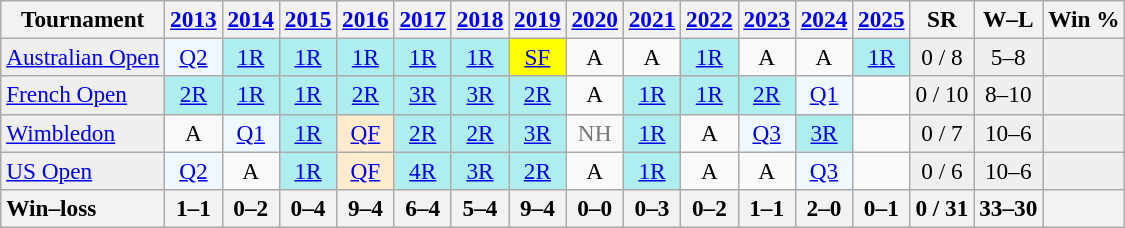<table class=wikitable style=text-align:center;font-size:97%>
<tr>
<th>Tournament</th>
<th><a href='#'>2013</a></th>
<th><a href='#'>2014</a></th>
<th><a href='#'>2015</a></th>
<th><a href='#'>2016</a></th>
<th><a href='#'>2017</a></th>
<th><a href='#'>2018</a></th>
<th><a href='#'>2019</a></th>
<th><a href='#'>2020</a></th>
<th><a href='#'>2021</a></th>
<th><a href='#'>2022</a></th>
<th><a href='#'>2023</a></th>
<th><a href='#'>2024</a></th>
<th><a href='#'>2025</a></th>
<th>SR</th>
<th>W–L</th>
<th>Win %</th>
</tr>
<tr>
<td align=left style=background:#efefef><a href='#'>Australian Open</a></td>
<td style=background:#f0f8ff><a href='#'>Q2</a></td>
<td style=background:#afeeee><a href='#'>1R</a></td>
<td style=background:#afeeee><a href='#'>1R</a></td>
<td style=background:#afeeee><a href='#'>1R</a></td>
<td style=background:#afeeee><a href='#'>1R</a></td>
<td style=background:#afeeee><a href='#'>1R</a></td>
<td style=background:yellow><a href='#'>SF</a></td>
<td>A</td>
<td>A</td>
<td style=background:#afeeee><a href='#'>1R</a></td>
<td>A</td>
<td>A</td>
<td style=background:#afeeee><a href='#'>1R</a></td>
<td style="background:#efefef">0 / 8</td>
<td style=background:#efefef>5–8</td>
<td style=background:#efefef></td>
</tr>
<tr>
<td align=left style=background:#efefef><a href='#'>French Open</a></td>
<td style=background:#afeeee><a href='#'>2R</a></td>
<td style=background:#afeeee><a href='#'>1R</a></td>
<td style=background:#afeeee><a href='#'>1R</a></td>
<td style=background:#afeeee><a href='#'>2R</a></td>
<td style=background:#afeeee><a href='#'>3R</a></td>
<td style=background:#afeeee><a href='#'>3R</a></td>
<td style=background:#afeeee><a href='#'>2R</a></td>
<td>A</td>
<td style=background:#afeeee><a href='#'>1R</a></td>
<td bgcolor=afeeee><a href='#'>1R</a></td>
<td bgcolor=afeeee><a href='#'>2R</a></td>
<td style=background:#f0f8ff><a href='#'>Q1</a></td>
<td></td>
<td style="background:#efefef">0 / 10</td>
<td style=background:#efefef>8–10</td>
<td style=background:#efefef></td>
</tr>
<tr>
<td align=left style=background:#efefef><a href='#'>Wimbledon</a></td>
<td>A</td>
<td style=background:#f0f8ff><a href='#'>Q1</a></td>
<td style=background:#afeeee><a href='#'>1R</a></td>
<td style=background:#ffebcd><a href='#'>QF</a></td>
<td style=background:#afeeee><a href='#'>2R</a></td>
<td style=background:#afeeee><a href='#'>2R</a></td>
<td style=background:#afeeee><a href='#'>3R</a></td>
<td style=color:#767676>NH</td>
<td style=background:#afeeee><a href='#'>1R</a></td>
<td>A</td>
<td style=background:#f0f8ff><a href='#'>Q3</a></td>
<td style=background:#afeeee><a href='#'>3R</a></td>
<td></td>
<td style="background:#efefef">0 / 7</td>
<td style=background:#efefef>10–6</td>
<td style=background:#efefef></td>
</tr>
<tr>
<td align=left style=background:#efefef><a href='#'>US Open</a></td>
<td style=background:#f0f8ff><a href='#'>Q2</a></td>
<td>A</td>
<td style=background:#afeeee><a href='#'>1R</a></td>
<td style=background:#ffebcd><a href='#'>QF</a></td>
<td style=background:#afeeee><a href='#'>4R</a></td>
<td style=background:#afeeee><a href='#'>3R</a></td>
<td style=background:#afeeee><a href='#'>2R</a></td>
<td>A</td>
<td style=background:#afeeee><a href='#'>1R</a></td>
<td>A</td>
<td>A</td>
<td style=background:#f0f8ff><a href='#'>Q3</a></td>
<td></td>
<td style="background:#efefef">0 / 6</td>
<td style=background:#efefef>10–6</td>
<td style=background:#efefef></td>
</tr>
<tr>
<th style=text-align:left>Win–loss</th>
<th>1–1</th>
<th>0–2</th>
<th>0–4</th>
<th>9–4</th>
<th>6–4</th>
<th>5–4</th>
<th>9–4</th>
<th>0–0</th>
<th>0–3</th>
<th>0–2</th>
<th>1–1</th>
<th>2–0</th>
<th>0–1</th>
<th>0 / 31</th>
<th>33–30</th>
<th></th>
</tr>
</table>
